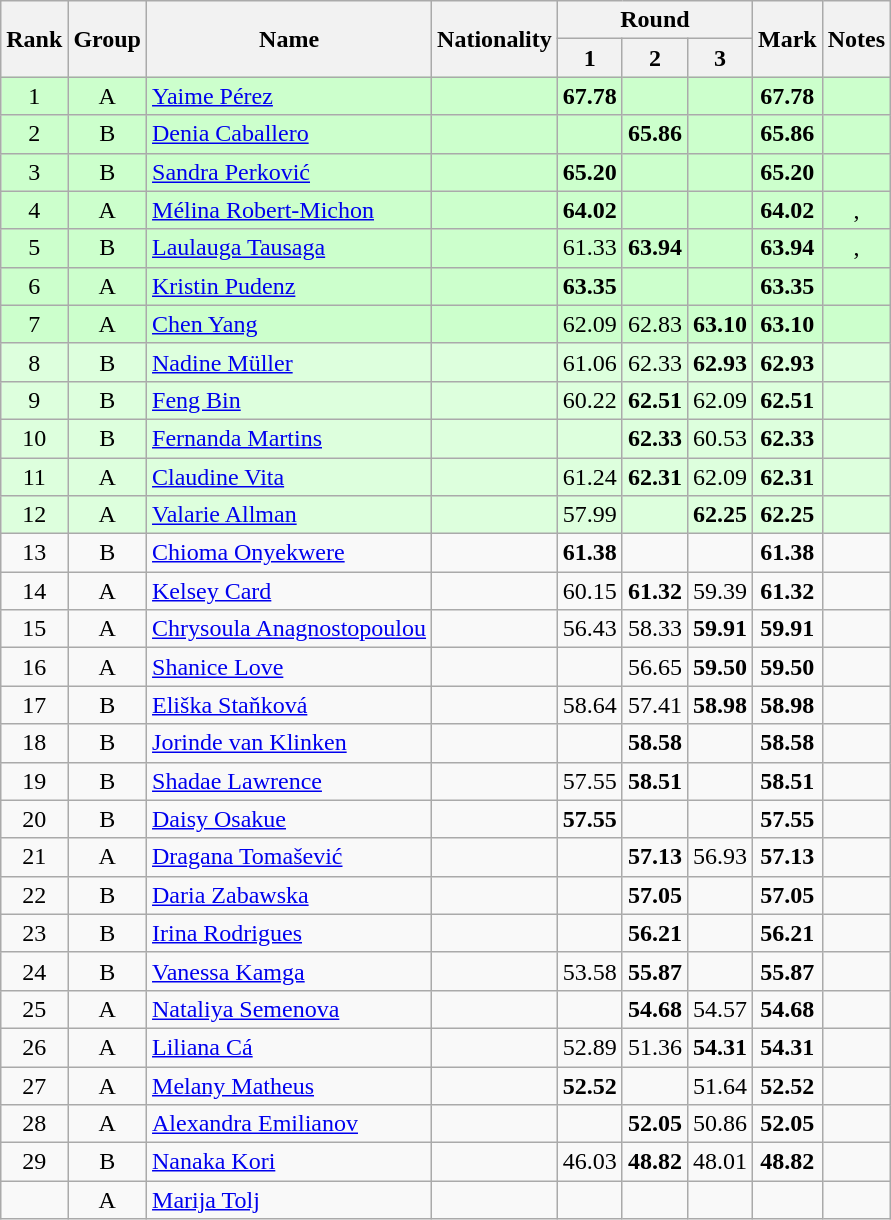<table class="wikitable sortable" style="text-align:center">
<tr>
<th rowspan=2>Rank</th>
<th rowspan=2>Group</th>
<th rowspan=2>Name</th>
<th rowspan=2>Nationality</th>
<th colspan=3>Round</th>
<th rowspan=2>Mark</th>
<th rowspan=2>Notes</th>
</tr>
<tr>
<th>1</th>
<th>2</th>
<th>3</th>
</tr>
<tr bgcolor=ccffcc>
<td>1</td>
<td>A</td>
<td align=left><a href='#'>Yaime Pérez</a></td>
<td align=left></td>
<td><strong>67.78</strong></td>
<td></td>
<td></td>
<td><strong>67.78</strong></td>
<td></td>
</tr>
<tr bgcolor=ccffcc>
<td>2</td>
<td>B</td>
<td align=left><a href='#'>Denia Caballero</a></td>
<td align=left></td>
<td></td>
<td><strong>65.86</strong></td>
<td></td>
<td><strong>65.86</strong></td>
<td></td>
</tr>
<tr bgcolor=ccffcc>
<td>3</td>
<td>B</td>
<td align=left><a href='#'>Sandra Perković</a></td>
<td align=left></td>
<td><strong>65.20</strong></td>
<td></td>
<td></td>
<td><strong>65.20</strong></td>
<td></td>
</tr>
<tr bgcolor=ccffcc>
<td>4</td>
<td>A</td>
<td align=left><a href='#'>Mélina Robert-Michon</a></td>
<td align=left></td>
<td><strong>64.02</strong></td>
<td></td>
<td></td>
<td><strong>64.02</strong></td>
<td>, </td>
</tr>
<tr bgcolor=ccffcc>
<td>5</td>
<td>B</td>
<td align=left><a href='#'>Laulauga Tausaga</a></td>
<td align=left></td>
<td>61.33</td>
<td><strong>63.94</strong></td>
<td></td>
<td><strong>63.94</strong></td>
<td>, </td>
</tr>
<tr bgcolor=ccffcc>
<td>6</td>
<td>A</td>
<td align=left><a href='#'>Kristin Pudenz</a></td>
<td align=left></td>
<td><strong>63.35</strong></td>
<td></td>
<td></td>
<td><strong>63.35</strong></td>
<td></td>
</tr>
<tr bgcolor=ccffcc>
<td>7</td>
<td>A</td>
<td align=left><a href='#'>Chen Yang</a></td>
<td align=left></td>
<td>62.09</td>
<td>62.83</td>
<td><strong>63.10</strong></td>
<td><strong>63.10</strong></td>
<td></td>
</tr>
<tr bgcolor=ddffdd>
<td>8</td>
<td>B</td>
<td align=left><a href='#'>Nadine Müller</a></td>
<td align=left></td>
<td>61.06</td>
<td>62.33</td>
<td><strong>62.93</strong></td>
<td><strong>62.93</strong></td>
<td></td>
</tr>
<tr bgcolor=ddffdd>
<td>9</td>
<td>B</td>
<td align=left><a href='#'>Feng Bin</a></td>
<td align=left></td>
<td>60.22</td>
<td><strong>62.51</strong></td>
<td>62.09</td>
<td><strong>62.51</strong></td>
<td></td>
</tr>
<tr bgcolor=ddffdd>
<td>10</td>
<td>B</td>
<td align=left><a href='#'>Fernanda Martins</a></td>
<td align=left></td>
<td></td>
<td><strong>62.33</strong></td>
<td>60.53</td>
<td><strong>62.33</strong></td>
<td></td>
</tr>
<tr bgcolor=ddffdd>
<td>11</td>
<td>A</td>
<td align=left><a href='#'>Claudine Vita</a></td>
<td align=left></td>
<td>61.24</td>
<td><strong>62.31</strong></td>
<td>62.09</td>
<td><strong>62.31</strong></td>
<td></td>
</tr>
<tr bgcolor=ddffdd>
<td>12</td>
<td>A</td>
<td align=left><a href='#'>Valarie Allman</a></td>
<td align=left></td>
<td>57.99</td>
<td></td>
<td><strong>62.25</strong></td>
<td><strong>62.25</strong></td>
<td></td>
</tr>
<tr>
<td>13</td>
<td>B</td>
<td align=left><a href='#'>Chioma Onyekwere</a></td>
<td align=left></td>
<td><strong>61.38</strong></td>
<td></td>
<td></td>
<td><strong>61.38</strong></td>
<td></td>
</tr>
<tr>
<td>14</td>
<td>A</td>
<td align=left><a href='#'>Kelsey Card</a></td>
<td align=left></td>
<td>60.15</td>
<td><strong>61.32</strong></td>
<td>59.39</td>
<td><strong>61.32</strong></td>
<td></td>
</tr>
<tr>
<td>15</td>
<td>A</td>
<td align=left><a href='#'>Chrysoula Anagnostopoulou</a></td>
<td align=left></td>
<td>56.43</td>
<td>58.33</td>
<td><strong>59.91</strong></td>
<td><strong>59.91</strong></td>
<td></td>
</tr>
<tr>
<td>16</td>
<td>A</td>
<td align=left><a href='#'>Shanice Love</a></td>
<td align=left></td>
<td></td>
<td>56.65</td>
<td><strong>59.50</strong></td>
<td><strong>59.50</strong></td>
<td></td>
</tr>
<tr>
<td>17</td>
<td>B</td>
<td align=left><a href='#'>Eliška Staňková</a></td>
<td align=left></td>
<td>58.64</td>
<td>57.41</td>
<td><strong>58.98</strong></td>
<td><strong>58.98</strong></td>
<td></td>
</tr>
<tr>
<td>18</td>
<td>B</td>
<td align=left><a href='#'>Jorinde van Klinken</a></td>
<td align=left></td>
<td></td>
<td><strong>58.58</strong></td>
<td></td>
<td><strong>58.58</strong></td>
<td></td>
</tr>
<tr>
<td>19</td>
<td>B</td>
<td align=left><a href='#'>Shadae Lawrence</a></td>
<td align=left></td>
<td>57.55</td>
<td><strong>58.51</strong></td>
<td></td>
<td><strong>58.51</strong></td>
<td></td>
</tr>
<tr>
<td>20</td>
<td>B</td>
<td align=left><a href='#'>Daisy Osakue</a></td>
<td align=left></td>
<td><strong>57.55</strong></td>
<td></td>
<td></td>
<td><strong>57.55</strong></td>
<td></td>
</tr>
<tr>
<td>21</td>
<td>A</td>
<td align=left><a href='#'>Dragana Tomašević</a></td>
<td align=left></td>
<td></td>
<td><strong>57.13</strong></td>
<td>56.93</td>
<td><strong>57.13</strong></td>
<td></td>
</tr>
<tr>
<td>22</td>
<td>B</td>
<td align=left><a href='#'>Daria Zabawska</a></td>
<td align=left></td>
<td></td>
<td><strong>57.05</strong></td>
<td></td>
<td><strong>57.05</strong></td>
<td></td>
</tr>
<tr>
<td>23</td>
<td>B</td>
<td align=left><a href='#'>Irina Rodrigues</a></td>
<td align=left></td>
<td></td>
<td><strong>56.21</strong></td>
<td></td>
<td><strong>56.21</strong></td>
<td></td>
</tr>
<tr>
<td>24</td>
<td>B</td>
<td align=left><a href='#'>Vanessa Kamga</a></td>
<td align=left></td>
<td>53.58</td>
<td><strong>55.87</strong></td>
<td></td>
<td><strong>55.87</strong></td>
<td></td>
</tr>
<tr>
<td>25</td>
<td>A</td>
<td align=left><a href='#'>Nataliya Semenova</a></td>
<td align=left></td>
<td></td>
<td><strong>54.68</strong></td>
<td>54.57</td>
<td><strong>54.68</strong></td>
<td></td>
</tr>
<tr>
<td>26</td>
<td>A</td>
<td align=left><a href='#'>Liliana Cá</a></td>
<td align=left></td>
<td>52.89</td>
<td>51.36</td>
<td><strong>54.31</strong></td>
<td><strong>54.31</strong></td>
<td></td>
</tr>
<tr>
<td>27</td>
<td>A</td>
<td align=left><a href='#'>Melany Matheus</a></td>
<td align=left></td>
<td><strong>52.52</strong></td>
<td></td>
<td>51.64</td>
<td><strong>52.52</strong></td>
<td></td>
</tr>
<tr>
<td>28</td>
<td>A</td>
<td align=left><a href='#'>Alexandra Emilianov</a></td>
<td align=left></td>
<td></td>
<td><strong>52.05</strong></td>
<td>50.86</td>
<td><strong>52.05</strong></td>
<td></td>
</tr>
<tr>
<td>29</td>
<td>B</td>
<td align=left><a href='#'>Nanaka Kori</a></td>
<td align=left></td>
<td>46.03</td>
<td><strong>48.82</strong></td>
<td>48.01</td>
<td><strong>48.82</strong></td>
<td></td>
</tr>
<tr>
<td></td>
<td>A</td>
<td align=left><a href='#'>Marija Tolj</a></td>
<td align=left></td>
<td></td>
<td></td>
<td></td>
<td><strong></strong></td>
<td></td>
</tr>
</table>
